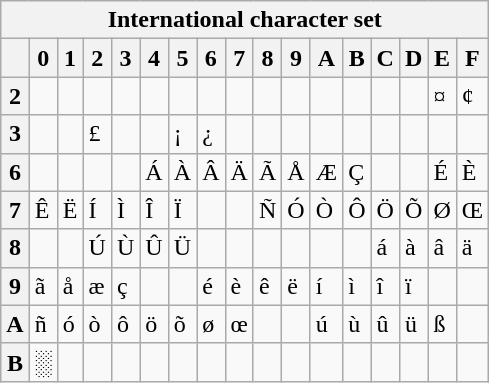<table class="wikitable">
<tr>
<th colspan="17">International character set</th>
</tr>
<tr>
<th></th>
<th>0</th>
<th>1</th>
<th>2</th>
<th>3</th>
<th>4</th>
<th>5</th>
<th>6</th>
<th>7</th>
<th>8</th>
<th>9</th>
<th>A</th>
<th>B</th>
<th>C</th>
<th>D</th>
<th>E</th>
<th>F</th>
</tr>
<tr>
<th>2</th>
<td></td>
<td></td>
<td></td>
<td></td>
<td></td>
<td></td>
<td></td>
<td></td>
<td></td>
<td></td>
<td></td>
<td></td>
<td></td>
<td></td>
<td>¤</td>
<td>¢</td>
</tr>
<tr>
<th>3</th>
<td></td>
<td></td>
<td>£</td>
<td></td>
<td></td>
<td>¡</td>
<td>¿</td>
<td></td>
<td></td>
<td></td>
<td></td>
<td></td>
<td></td>
<td></td>
<td></td>
<td></td>
</tr>
<tr>
<th>6</th>
<td></td>
<td></td>
<td></td>
<td></td>
<td>Á</td>
<td>À</td>
<td>Â</td>
<td>Ä</td>
<td>Ã</td>
<td>Å</td>
<td>Æ</td>
<td>Ç</td>
<td></td>
<td></td>
<td>É</td>
<td>È</td>
</tr>
<tr>
<th>7</th>
<td>Ê</td>
<td>Ë</td>
<td>Í</td>
<td>Ì</td>
<td>Î</td>
<td>Ï</td>
<td></td>
<td></td>
<td>Ñ</td>
<td>Ó</td>
<td>Ò</td>
<td>Ô</td>
<td>Ö</td>
<td>Õ</td>
<td>Ø</td>
<td>Œ</td>
</tr>
<tr>
<th>8</th>
<td></td>
<td></td>
<td>Ú</td>
<td>Ù</td>
<td>Û</td>
<td>Ü</td>
<td></td>
<td></td>
<td></td>
<td></td>
<td></td>
<td></td>
<td>á</td>
<td>à</td>
<td>â</td>
<td>ä</td>
</tr>
<tr>
<th>9</th>
<td>ã</td>
<td>å</td>
<td>æ</td>
<td>ç</td>
<td></td>
<td></td>
<td>é</td>
<td>è</td>
<td>ê</td>
<td>ë</td>
<td>í</td>
<td>ì</td>
<td>î</td>
<td>ï</td>
<td></td>
<td></td>
</tr>
<tr>
<th>A</th>
<td>ñ</td>
<td>ó</td>
<td>ò</td>
<td>ô</td>
<td>ö</td>
<td>õ</td>
<td>ø</td>
<td>œ</td>
<td></td>
<td></td>
<td>ú</td>
<td>ù</td>
<td>û</td>
<td>ü</td>
<td>ß</td>
<td></td>
</tr>
<tr>
<th>B</th>
<td>░</td>
<td></td>
<td></td>
<td></td>
<td></td>
<td></td>
<td></td>
<td></td>
<td></td>
<td></td>
<td></td>
<td></td>
<td></td>
<td></td>
<td></td>
<td></td>
</tr>
</table>
